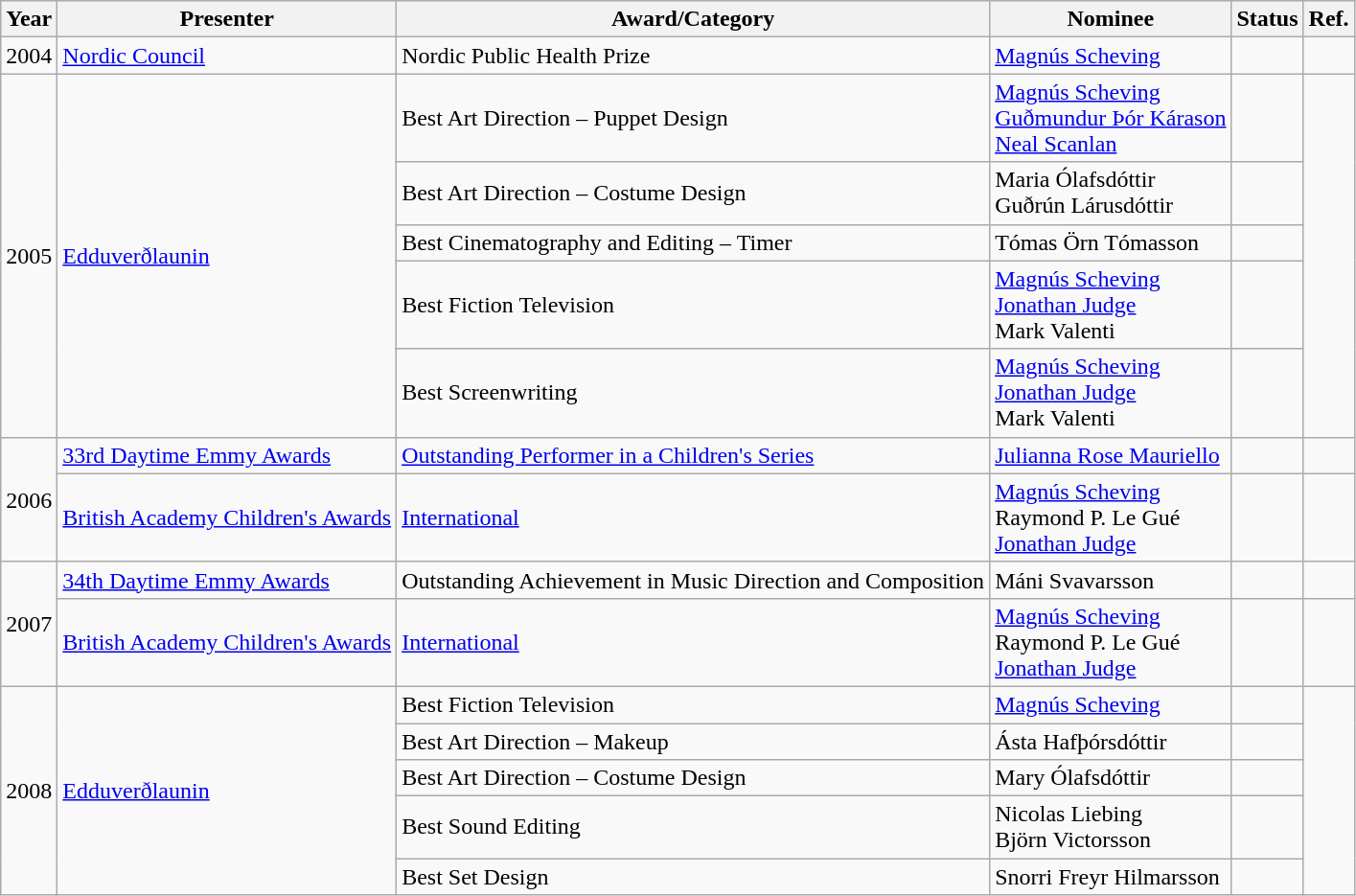<table class="wikitable">
<tr>
<th>Year</th>
<th>Presenter</th>
<th>Award/Category</th>
<th>Nominee</th>
<th>Status</th>
<th>Ref.</th>
</tr>
<tr>
<td>2004</td>
<td><a href='#'>Nordic Council</a></td>
<td>Nordic Public Health Prize</td>
<td><a href='#'>Magnús Scheving</a></td>
<td></td>
<td></td>
</tr>
<tr>
<td rowspan="5">2005</td>
<td rowspan="5"><a href='#'>Edduverðlaunin</a></td>
<td>Best Art Direction – Puppet Design</td>
<td><a href='#'>Magnús Scheving</a><br><a href='#'>Guðmundur Þór Kárason</a><br><a href='#'>Neal Scanlan</a></td>
<td></td>
<td rowspan="5"></td>
</tr>
<tr>
<td>Best Art Direction – Costume Design</td>
<td>Maria Ólafsdóttir<br>Guðrún Lárusdóttir</td>
<td></td>
</tr>
<tr>
<td>Best Cinematography and Editing – Timer</td>
<td>Tómas Örn Tómasson</td>
<td></td>
</tr>
<tr>
<td>Best Fiction Television</td>
<td><a href='#'>Magnús Scheving</a><br><a href='#'>Jonathan Judge</a><br>Mark Valenti</td>
<td></td>
</tr>
<tr>
<td>Best Screenwriting</td>
<td><a href='#'>Magnús Scheving</a><br><a href='#'>Jonathan Judge</a><br>Mark Valenti</td>
<td></td>
</tr>
<tr>
<td rowspan="2">2006</td>
<td><a href='#'>33rd Daytime Emmy Awards</a></td>
<td><a href='#'>Outstanding Performer in a Children's Series</a></td>
<td><a href='#'>Julianna Rose Mauriello</a></td>
<td></td>
<td></td>
</tr>
<tr>
<td><a href='#'>British Academy Children's Awards</a></td>
<td><a href='#'>International</a></td>
<td><a href='#'>Magnús Scheving</a><br>Raymond P. Le Gué<br><a href='#'>Jonathan Judge</a></td>
<td></td>
<td></td>
</tr>
<tr>
<td rowspan="2">2007</td>
<td><a href='#'>34th Daytime Emmy Awards</a></td>
<td>Outstanding Achievement in Music Direction and Composition</td>
<td>Máni Svavarsson</td>
<td></td>
<td></td>
</tr>
<tr>
<td><a href='#'>British Academy Children's Awards</a></td>
<td><a href='#'>International</a></td>
<td><a href='#'>Magnús Scheving</a><br>Raymond P. Le Gué<br><a href='#'>Jonathan Judge</a></td>
<td></td>
<td></td>
</tr>
<tr>
<td rowspan="5">2008</td>
<td rowspan="5"><a href='#'>Edduverðlaunin</a></td>
<td>Best Fiction Television</td>
<td><a href='#'>Magnús Scheving</a></td>
<td></td>
<td rowspan="5"></td>
</tr>
<tr>
<td>Best Art Direction – Makeup</td>
<td>Ásta Hafþórsdóttir</td>
<td></td>
</tr>
<tr>
<td>Best Art Direction – Costume Design</td>
<td>Mary Ólafsdóttir</td>
<td></td>
</tr>
<tr>
<td>Best Sound Editing</td>
<td>Nicolas Liebing<br>Björn Victorsson</td>
<td></td>
</tr>
<tr>
<td>Best Set Design</td>
<td>Snorri Freyr Hilmarsson</td>
<td></td>
</tr>
</table>
